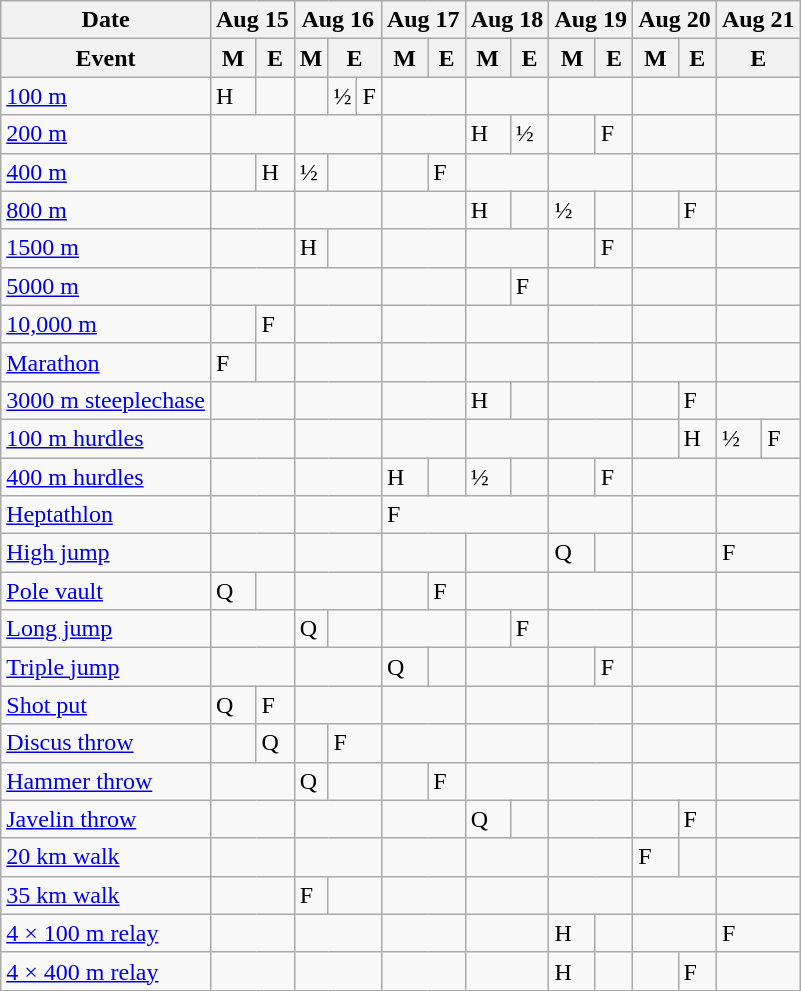<table class="wikitable athletics-schedule">
<tr>
<th scope="row">Date</th>
<th scope="col" colspan="2">Aug 15</th>
<th scope="col" colspan="3">Aug 16</th>
<th scope="col" colspan="3">Aug 17</th>
<th scope="col" colspan="2">Aug 18</th>
<th scope="col" colspan="2">Aug 19</th>
<th scope="col" colspan="2">Aug 20</th>
<th scope="col" colspan="2">Aug 21</th>
</tr>
<tr>
<th scope="col">Event</th>
<th scope="col">M</th>
<th scope="col">E</th>
<th scope="col">M</th>
<th scope="col" colspan="2">E</th>
<th scope="col">M</th>
<th scope="col" colspan="2">E</th>
<th scope="col">M</th>
<th scope="col">E</th>
<th scope="col">M</th>
<th scope="col">E</th>
<th scope="col">M</th>
<th scope="col">E</th>
<th scope="col" colspan="2">E</th>
</tr>
<tr>
<td class="event"><a href='#'>100 m</a></td>
<td class="heats">H</td>
<td></td>
<td></td>
<td class="semifinals">½</td>
<td class="final">F</td>
<td colspan="3"></td>
<td colspan="2"></td>
<td colspan="2"></td>
<td colspan="2"></td>
<td colspan="2"></td>
</tr>
<tr>
<td class="event"><a href='#'>200 m</a></td>
<td colspan="2"></td>
<td colspan="3"></td>
<td colspan="3"></td>
<td class="heats">H</td>
<td class="semifinals">½</td>
<td></td>
<td class="final">F</td>
<td colspan="2"></td>
<td colspan="2"></td>
</tr>
<tr>
<td class="event"><a href='#'>400 m</a></td>
<td></td>
<td class="heats">H</td>
<td class="semifinals">½</td>
<td colspan="2"></td>
<td></td>
<td colspan="2" class="final">F</td>
<td colspan="2"></td>
<td colspan="2"></td>
<td colspan="2"></td>
<td colspan="2"></td>
</tr>
<tr>
<td class="event"><a href='#'>800 m</a></td>
<td colspan="2"></td>
<td colspan="3"></td>
<td colspan="3"></td>
<td class="heats">H</td>
<td></td>
<td class="semifinals">½</td>
<td></td>
<td></td>
<td class="final">F</td>
<td colspan="2"></td>
</tr>
<tr>
<td class="event"><a href='#'>1500 m</a></td>
<td colspan="2"></td>
<td class="heats">H</td>
<td colspan="2"></td>
<td colspan="3"></td>
<td colspan="2"></td>
<td></td>
<td class="final">F</td>
<td colspan="2"></td>
<td colspan="2"></td>
</tr>
<tr>
<td class="event"><a href='#'>5000 m</a></td>
<td colspan="2"></td>
<td colspan="3"></td>
<td colspan="3"></td>
<td></td>
<td class="final">F</td>
<td colspan="2"></td>
<td colspan="2"></td>
<td colspan="2"></td>
</tr>
<tr>
<td class="event"><a href='#'>10,000 m</a></td>
<td></td>
<td class="final">F</td>
<td colspan="3"></td>
<td colspan="3"></td>
<td colspan="2"></td>
<td colspan="2"></td>
<td colspan="2"></td>
<td colspan="2"></td>
</tr>
<tr>
<td class="event"><a href='#'>Marathon</a></td>
<td class="final">F</td>
<td></td>
<td colspan="3"></td>
<td colspan="3"></td>
<td colspan="2"></td>
<td colspan="2"></td>
<td colspan="2"></td>
<td colspan="2"></td>
</tr>
<tr>
<td class="event"><a href='#'>3000 m steeplechase</a></td>
<td colspan="2"></td>
<td colspan="3"></td>
<td colspan="3"></td>
<td class="heats">H</td>
<td></td>
<td colspan="2"></td>
<td></td>
<td class="final">F</td>
<td colspan="2"></td>
</tr>
<tr>
<td class="event"><a href='#'>100 m hurdles</a></td>
<td colspan="2"></td>
<td colspan="3"></td>
<td colspan="3"></td>
<td colspan="2"></td>
<td colspan="2"></td>
<td></td>
<td class="heats">H</td>
<td class="semifinals">½</td>
<td class="final">F</td>
</tr>
<tr>
<td class="event"><a href='#'>400 m hurdles</a></td>
<td colspan="2"></td>
<td colspan="3 "></td>
<td class="heats">H</td>
<td colspan="2"></td>
<td class="semifinals">½</td>
<td></td>
<td></td>
<td class="final">F</td>
<td colspan="2"></td>
<td colspan="2"></td>
</tr>
<tr>
<td class="event"><a href='#'>Heptathlon</a></td>
<td colspan="2"></td>
<td colspan="3"></td>
<td colspan="5" class="final">F</td>
<td colspan="2"></td>
<td colspan="2"></td>
<td colspan="2"></td>
</tr>
<tr>
<td class="event"><a href='#'>High jump</a></td>
<td colspan="2"></td>
<td colspan="3"></td>
<td colspan="3"></td>
<td colspan="2"></td>
<td class="qualifiers">Q</td>
<td></td>
<td colspan="2"></td>
<td colspan="2" class="final">F</td>
</tr>
<tr>
<td class="event"><a href='#'>Pole vault</a></td>
<td class="qualifiers">Q</td>
<td></td>
<td colspan="3"></td>
<td></td>
<td colspan="2" class="final">F</td>
<td colspan="2"></td>
<td colspan="2"></td>
<td colspan="2"></td>
</tr>
<tr>
<td class="event"><a href='#'>Long jump</a></td>
<td colspan="2"></td>
<td class="qualifiers">Q</td>
<td colspan="2"></td>
<td colspan="3"></td>
<td></td>
<td class="final">F</td>
<td colspan="2"></td>
<td colspan="2"></td>
<td colspan="2"></td>
</tr>
<tr>
<td class="event"><a href='#'>Triple jump</a></td>
<td colspan="2"></td>
<td colspan="3"></td>
<td class="qualifiers">Q</td>
<td colspan="2"></td>
<td colspan="2"></td>
<td></td>
<td class="final">F</td>
<td colspan="2"></td>
<td colspan="2"></td>
</tr>
<tr>
<td class="event"><a href='#'>Shot put</a></td>
<td class="qualifiers">Q</td>
<td class="final">F</td>
<td colspan="3"></td>
<td colspan="3"></td>
<td colspan="2"></td>
<td colspan="2"></td>
<td colspan="2"></td>
<td colspan="2"></td>
</tr>
<tr>
<td class="event"><a href='#'>Discus throw</a></td>
<td></td>
<td class="qualifiers">Q</td>
<td></td>
<td colspan="2" class="final">F</td>
<td colspan="3"></td>
<td colspan="2"></td>
<td colspan="2"></td>
<td colspan="2"></td>
<td colspan="2"></td>
</tr>
<tr>
<td class="event"><a href='#'>Hammer throw</a></td>
<td colspan="2"></td>
<td class="qualifiers">Q</td>
<td colspan="2"></td>
<td></td>
<td colspan="2" class="final">F</td>
<td colspan="2"></td>
<td colspan="2"></td>
<td colspan="2"></td>
<td colspan="2"></td>
</tr>
<tr>
<td class="event"><a href='#'>Javelin throw</a></td>
<td colspan="2"></td>
<td colspan="3"></td>
<td colspan="3"></td>
<td class="qualifiers">Q</td>
<td></td>
<td colspan="2"></td>
<td></td>
<td class="final">F</td>
<td colspan="2"></td>
</tr>
<tr>
<td class="event"><a href='#'>20 km walk</a></td>
<td colspan="2"></td>
<td colspan="3"></td>
<td colspan="3"></td>
<td colspan="2"></td>
<td colspan="2"></td>
<td class="final">F</td>
<td></td>
<td colspan="2"></td>
</tr>
<tr>
<td class="event"><a href='#'>35 km walk</a></td>
<td colspan="2"></td>
<td class="final">F</td>
<td colspan="2"></td>
<td colspan="3"></td>
<td colspan="2"></td>
<td colspan="2"></td>
<td colspan="2"></td>
<td colspan="2"></td>
</tr>
<tr>
<td class="event"><a href='#'>4 × 100 m relay</a></td>
<td colspan="2"></td>
<td colspan="3"></td>
<td colspan="3"></td>
<td colspan="2"></td>
<td class="heats">H</td>
<td></td>
<td colspan="2"></td>
<td colspan="2" class="final">F</td>
</tr>
<tr>
<td class="event"><a href='#'>4 × 400 m relay</a></td>
<td colspan="2"></td>
<td colspan="3"></td>
<td colspan="3"></td>
<td colspan="2"></td>
<td class="heats">H</td>
<td></td>
<td></td>
<td class="final">F</td>
<td colspan="2"></td>
</tr>
</table>
